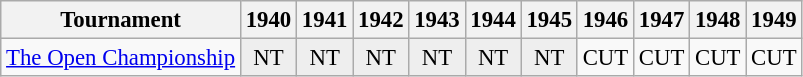<table class="wikitable" style="font-size:95%;text-align:center;">
<tr>
<th>Tournament</th>
<th>1940</th>
<th>1941</th>
<th>1942</th>
<th>1943</th>
<th>1944</th>
<th>1945</th>
<th>1946</th>
<th>1947</th>
<th>1948</th>
<th>1949</th>
</tr>
<tr>
<td align=left><a href='#'>The Open Championship</a></td>
<td style="background:#eeeeee;">NT</td>
<td style="background:#eeeeee;">NT</td>
<td style="background:#eeeeee;">NT</td>
<td style="background:#eeeeee;">NT</td>
<td style="background:#eeeeee;">NT</td>
<td style="background:#eeeeee;">NT</td>
<td>CUT</td>
<td>CUT</td>
<td>CUT</td>
<td>CUT</td>
</tr>
</table>
